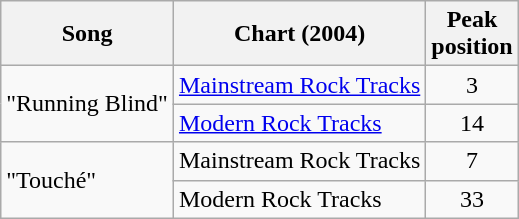<table class="wikitable">
<tr>
<th>Song</th>
<th>Chart (2004)</th>
<th>Peak<br>position</th>
</tr>
<tr>
<td rowspan="2">"Running Blind"</td>
<td><a href='#'>Mainstream Rock Tracks</a></td>
<td align="center">3</td>
</tr>
<tr>
<td><a href='#'>Modern Rock Tracks</a></td>
<td align="center">14</td>
</tr>
<tr>
<td rowspan="2">"Touché"</td>
<td>Mainstream Rock Tracks</td>
<td align="center">7</td>
</tr>
<tr>
<td>Modern Rock Tracks</td>
<td align="center">33</td>
</tr>
</table>
